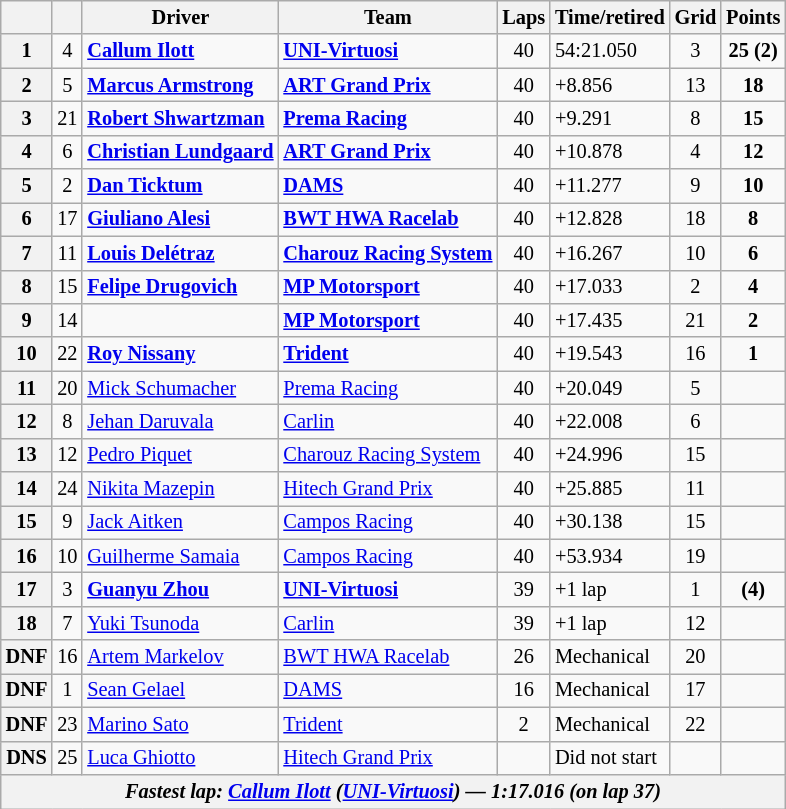<table class="wikitable" style="font-size: 85%;">
<tr>
<th></th>
<th></th>
<th>Driver</th>
<th>Team</th>
<th>Laps</th>
<th>Time/retired</th>
<th>Grid</th>
<th>Points</th>
</tr>
<tr>
<th>1</th>
<td align="center">4</td>
<td> <strong><a href='#'>Callum Ilott</a></strong></td>
<td><strong><a href='#'>UNI-Virtuosi</a></strong></td>
<td align="center">40</td>
<td>54:21.050</td>
<td align="center">3</td>
<td align="center"><strong>25 (2)</strong></td>
</tr>
<tr>
<th>2</th>
<td align="center">5</td>
<td> <strong><a href='#'>Marcus Armstrong</a></strong></td>
<td><strong><a href='#'>ART Grand Prix</a></strong></td>
<td align="center">40</td>
<td>+8.856</td>
<td align="center">13</td>
<td align="center"><strong>18</strong></td>
</tr>
<tr>
<th>3</th>
<td align="center">21</td>
<td> <strong><a href='#'>Robert Shwartzman</a></strong></td>
<td><strong><a href='#'>Prema Racing</a></strong></td>
<td align="center">40</td>
<td>+9.291</td>
<td align="center">8</td>
<td align="center"><strong>15</strong></td>
</tr>
<tr>
<th>4</th>
<td align="center">6</td>
<td> <strong><a href='#'>Christian Lundgaard</a></strong></td>
<td><strong><a href='#'>ART Grand Prix</a></strong></td>
<td align="center">40</td>
<td>+10.878</td>
<td align="center">4</td>
<td align="center"><strong>12</strong></td>
</tr>
<tr>
<th>5</th>
<td align="center">2</td>
<td> <strong><a href='#'>Dan Ticktum</a></strong></td>
<td><strong><a href='#'>DAMS</a></strong></td>
<td align="center">40</td>
<td>+11.277</td>
<td align="center">9</td>
<td align="center"><strong>10</strong></td>
</tr>
<tr>
<th>6</th>
<td align="center">17</td>
<td> <strong><a href='#'>Giuliano Alesi</a></strong></td>
<td><strong><a href='#'>BWT HWA Racelab</a></strong></td>
<td align="center">40</td>
<td>+12.828</td>
<td align="center">18</td>
<td align="center"><strong>8</strong></td>
</tr>
<tr>
<th>7</th>
<td align="center">11</td>
<td> <strong><a href='#'>Louis Delétraz</a></strong></td>
<td><strong><a href='#'>Charouz Racing System</a></strong></td>
<td align="center">40</td>
<td>+16.267</td>
<td align="center">10</td>
<td align="center"><strong>6</strong></td>
</tr>
<tr>
<th>8</th>
<td align="center">15</td>
<td> <strong><a href='#'>Felipe Drugovich</a></strong></td>
<td><strong><a href='#'>MP Motorsport</a></strong></td>
<td align="center">40</td>
<td>+17.033</td>
<td align="center">2</td>
<td align="center"><strong>4</strong></td>
</tr>
<tr>
<th>9</th>
<td align="center">14</td>
<td></td>
<td><strong><a href='#'>MP Motorsport</a></strong></td>
<td align="center">40</td>
<td>+17.435</td>
<td align="center">21</td>
<td align="center"><strong>2</strong></td>
</tr>
<tr>
<th>10</th>
<td align="center">22</td>
<td> <strong><a href='#'>Roy Nissany</a></strong></td>
<td><strong><a href='#'>Trident</a></strong></td>
<td align="center">40</td>
<td>+19.543</td>
<td align="center">16</td>
<td align="center"><strong>1</strong></td>
</tr>
<tr>
<th>11</th>
<td align="center">20</td>
<td> <a href='#'>Mick Schumacher</a></td>
<td><a href='#'>Prema Racing</a></td>
<td align="center">40</td>
<td>+20.049</td>
<td align="center">5</td>
<td align="center"></td>
</tr>
<tr>
<th>12</th>
<td align="center">8</td>
<td> <a href='#'>Jehan Daruvala</a></td>
<td><a href='#'>Carlin</a></td>
<td align="center">40</td>
<td>+22.008</td>
<td align="center">6</td>
<td align="center"></td>
</tr>
<tr>
<th>13</th>
<td align="center">12</td>
<td> <a href='#'>Pedro Piquet</a></td>
<td><a href='#'>Charouz Racing System</a></td>
<td align="center">40</td>
<td>+24.996</td>
<td align="center">15</td>
<td align="center"></td>
</tr>
<tr>
<th>14</th>
<td align="center">24</td>
<td> <a href='#'>Nikita Mazepin</a></td>
<td><a href='#'>Hitech Grand Prix</a></td>
<td align="center">40</td>
<td>+25.885</td>
<td align="center">11</td>
<td align="center"></td>
</tr>
<tr>
<th>15</th>
<td align="center">9</td>
<td> <a href='#'>Jack Aitken</a></td>
<td><a href='#'>Campos Racing</a></td>
<td align="center">40</td>
<td>+30.138</td>
<td align="center">15</td>
<td align="center"></td>
</tr>
<tr>
<th>16</th>
<td align="center">10</td>
<td> <a href='#'>Guilherme Samaia</a></td>
<td><a href='#'>Campos Racing</a></td>
<td align="center">40</td>
<td>+53.934</td>
<td align="center">19</td>
<td align="center"></td>
</tr>
<tr>
<th>17</th>
<td align="center">3</td>
<td> <strong><a href='#'>Guanyu Zhou</a></strong></td>
<td><strong><a href='#'>UNI-Virtuosi</a></strong></td>
<td align="center">39</td>
<td>+1 lap</td>
<td align="center">1</td>
<td align="center"><strong>(4)</strong></td>
</tr>
<tr>
<th>18</th>
<td align="center">7</td>
<td> <a href='#'>Yuki Tsunoda</a></td>
<td><a href='#'>Carlin</a></td>
<td align="center">39</td>
<td>+1 lap</td>
<td align="center">12</td>
<td align="center"></td>
</tr>
<tr>
<th>DNF</th>
<td align="center">16</td>
<td> <a href='#'>Artem Markelov</a></td>
<td><a href='#'>BWT HWA Racelab</a></td>
<td align="center">26</td>
<td>Mechanical</td>
<td align="center">20</td>
<td></td>
</tr>
<tr>
<th>DNF</th>
<td align="center">1</td>
<td> <a href='#'>Sean Gelael</a></td>
<td><a href='#'>DAMS</a></td>
<td align="center">16</td>
<td>Mechanical</td>
<td align="center">17</td>
<td></td>
</tr>
<tr>
<th>DNF</th>
<td align="center">23</td>
<td> <a href='#'>Marino Sato</a></td>
<td><a href='#'>Trident</a></td>
<td align="center">2</td>
<td>Mechanical</td>
<td align="center">22</td>
<td></td>
</tr>
<tr>
<th>DNS</th>
<td align="center">25</td>
<td> <a href='#'>Luca Ghiotto</a></td>
<td><a href='#'>Hitech Grand Prix</a></td>
<td align="center"></td>
<td>Did not start</td>
<td align="center"></td>
<td></td>
</tr>
<tr>
<th colspan="8"><em>Fastest lap:  <a href='#'>Callum Ilott</a> (<a href='#'>UNI-Virtuosi</a>) — 1:17.016 (on lap 37)</em></th>
</tr>
</table>
